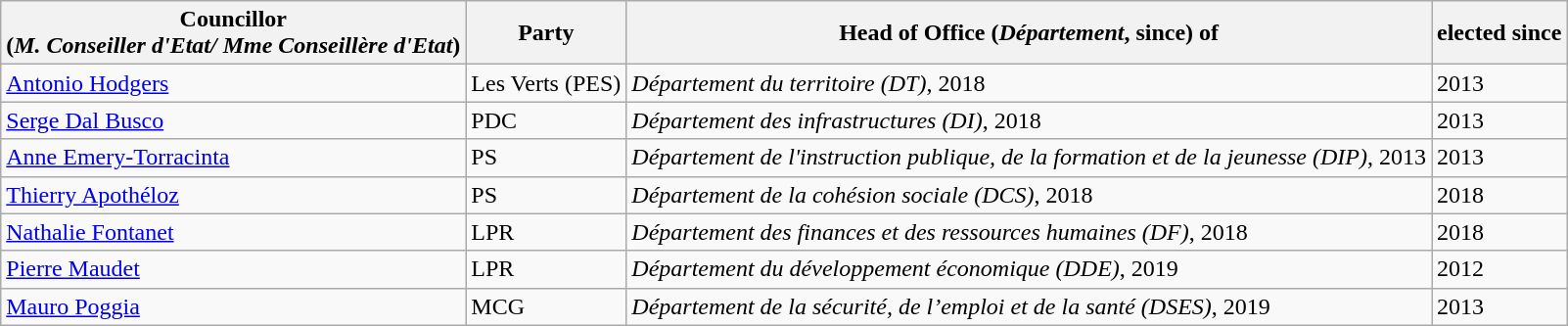<table class="wikitable">
<tr>
<th>Councillor<br>(<em>M. Conseiller d'Etat/ Mme Conseillère d'Etat</em>)</th>
<th>Party</th>
<th>Head of Office (<em>Département</em>, since) of</th>
<th>elected since</th>
</tr>
<tr Social Democratic Party of Switzerland>
<td><a href='#'>Antonio Hodgers</a></td>
<td> Les Verts (PES)</td>
<td><em>Département du territoire (DT)</em>, 2018</td>
<td>2013</td>
</tr>
<tr>
<td><a href='#'>Serge Dal Busco</a></td>
<td> PDC</td>
<td><em>Département des infrastructures (DI)</em>, 2018</td>
<td>2013</td>
</tr>
<tr>
<td><a href='#'>Anne Emery-Torracinta</a></td>
<td> PS</td>
<td><em>Département de l'instruction publique, de la formation et de la jeunesse (DIP)</em>, 2013</td>
<td>2013</td>
</tr>
<tr>
<td><a href='#'>Thierry Apothéloz</a></td>
<td> PS</td>
<td><em>Département de la cohésion sociale (DCS)</em>, 2018</td>
<td>2018</td>
</tr>
<tr>
<td><a href='#'>Nathalie Fontanet</a></td>
<td> LPR</td>
<td><em>Département des finances et des ressources humaines (DF)</em>, 2018</td>
<td>2018</td>
</tr>
<tr>
<td><a href='#'>Pierre Maudet</a></td>
<td> LPR</td>
<td><em>Département du développement économique (DDE)</em>, 2019</td>
<td>2012</td>
</tr>
<tr>
<td><a href='#'>Mauro Poggia</a></td>
<td> MCG</td>
<td><em>Département de la sécurité, de l’emploi et de la santé (DSES)</em>, 2019</td>
<td>2013</td>
</tr>
</table>
